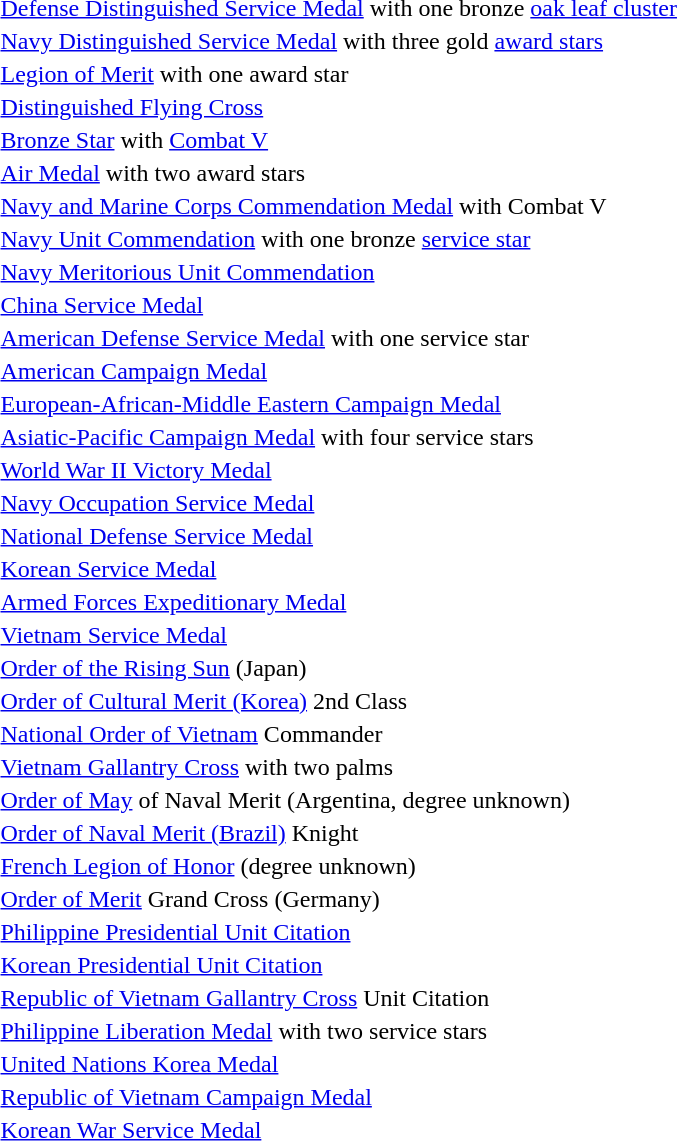<table>
<tr>
<td><a href='#'>Defense Distinguished Service Medal</a> with one bronze <a href='#'>oak leaf cluster</a></td>
</tr>
<tr>
<td><a href='#'>Navy Distinguished Service Medal</a> with three gold <a href='#'>award stars</a></td>
</tr>
<tr>
<td><a href='#'>Legion of Merit</a> with one award star</td>
</tr>
<tr>
<td><a href='#'>Distinguished Flying Cross</a></td>
</tr>
<tr>
<td><a href='#'>Bronze Star</a> with <a href='#'>Combat V</a></td>
</tr>
<tr>
<td><a href='#'>Air Medal</a> with two award stars</td>
</tr>
<tr>
<td><a href='#'>Navy and Marine Corps Commendation Medal</a> with Combat V</td>
</tr>
<tr>
<td><a href='#'>Navy Unit Commendation</a> with one bronze <a href='#'>service star</a></td>
</tr>
<tr>
<td><a href='#'>Navy Meritorious Unit Commendation</a></td>
</tr>
<tr>
<td><a href='#'>China Service Medal</a></td>
</tr>
<tr>
<td><a href='#'>American Defense Service Medal</a> with one service star</td>
</tr>
<tr>
<td><a href='#'>American Campaign Medal</a></td>
</tr>
<tr>
<td><a href='#'>European-African-Middle Eastern Campaign Medal</a></td>
</tr>
<tr>
<td><a href='#'>Asiatic-Pacific Campaign Medal</a> with four service stars</td>
</tr>
<tr>
<td><a href='#'>World War II Victory Medal</a></td>
</tr>
<tr>
<td><a href='#'>Navy Occupation Service Medal</a></td>
</tr>
<tr>
<td><a href='#'>National Defense Service Medal</a></td>
</tr>
<tr>
<td><a href='#'>Korean Service Medal</a></td>
</tr>
<tr>
<td><a href='#'>Armed Forces Expeditionary Medal</a></td>
</tr>
<tr>
<td><a href='#'>Vietnam Service Medal</a></td>
</tr>
<tr>
<td><a href='#'>Order of the Rising Sun</a> (Japan)</td>
</tr>
<tr>
<td><a href='#'>Order of Cultural Merit (Korea)</a> 2nd Class</td>
</tr>
<tr>
<td><a href='#'>National Order of Vietnam</a> Commander</td>
</tr>
<tr>
<td><a href='#'>Vietnam Gallantry Cross</a> with two palms</td>
</tr>
<tr>
<td><a href='#'>Order of May</a> of Naval Merit (Argentina, degree unknown)</td>
</tr>
<tr>
<td><a href='#'>Order of Naval Merit (Brazil)</a> Knight</td>
</tr>
<tr>
<td><a href='#'>French Legion of Honor</a> (degree unknown)</td>
</tr>
<tr>
<td><a href='#'>Order of Merit</a> Grand Cross (Germany)</td>
</tr>
<tr>
<td><a href='#'>Philippine Presidential Unit Citation</a></td>
</tr>
<tr>
<td><a href='#'>Korean Presidential Unit Citation</a></td>
</tr>
<tr>
<td><a href='#'>Republic of Vietnam Gallantry Cross</a> Unit Citation</td>
</tr>
<tr>
<td><a href='#'>Philippine Liberation Medal</a> with two service stars</td>
</tr>
<tr>
<td><a href='#'>United Nations Korea Medal</a></td>
</tr>
<tr>
<td><a href='#'>Republic of Vietnam Campaign Medal</a></td>
</tr>
<tr>
<td><a href='#'>Korean War Service Medal</a></td>
</tr>
<tr>
</tr>
</table>
